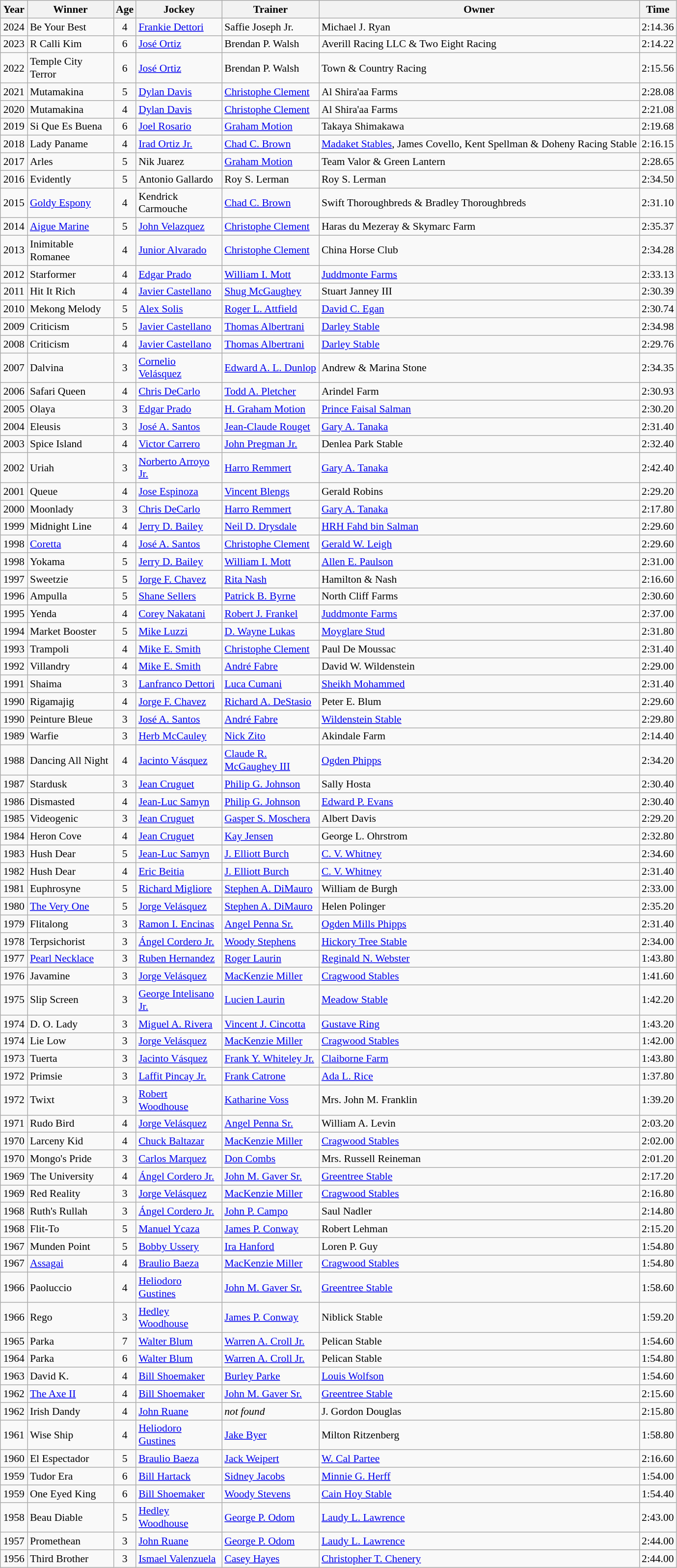<table class="wikitable sortable" style="font-size:90%">
<tr>
<th style="width:30px">Year</th>
<th style="width:110px">Winner</th>
<th style="width:20px">Age</th>
<th style="width:110px">Jockey</th>
<th style="width:125px">Trainer</th>
<th>Owner</th>
<th style="width:25px">Time</th>
</tr>
<tr>
<td align=center>2024</td>
<td>Be Your Best</td>
<td align=center>4</td>
<td><a href='#'>Frankie Dettori</a></td>
<td>Saffie Joseph Jr.</td>
<td>Michael J. Ryan</td>
<td>2:14.36</td>
</tr>
<tr>
<td align=center>2023</td>
<td>R Calli Kim</td>
<td align=center>6</td>
<td><a href='#'>José Ortiz</a></td>
<td>Brendan P. Walsh</td>
<td>Averill Racing LLC & Two Eight Racing</td>
<td>2:14.22</td>
</tr>
<tr>
<td align=center>2022</td>
<td>Temple City Terror</td>
<td align=center>6</td>
<td><a href='#'>José Ortiz</a></td>
<td>Brendan P. Walsh</td>
<td>Town & Country Racing</td>
<td>2:15.56</td>
</tr>
<tr>
<td align=center>2021</td>
<td>Mutamakina</td>
<td align=center>5</td>
<td><a href='#'>Dylan Davis</a></td>
<td><a href='#'>Christophe Clement</a></td>
<td>Al Shira'aa Farms</td>
<td>2:28.08</td>
</tr>
<tr>
<td align=center>2020</td>
<td>Mutamakina</td>
<td align=center>4</td>
<td><a href='#'>Dylan Davis</a></td>
<td><a href='#'>Christophe Clement</a></td>
<td>Al Shira'aa Farms</td>
<td>2:21.08</td>
</tr>
<tr>
<td align=center>2019</td>
<td>Si Que Es Buena</td>
<td align=center>6</td>
<td><a href='#'>Joel Rosario</a></td>
<td><a href='#'>Graham Motion</a></td>
<td>Takaya Shimakawa</td>
<td>2:19.68</td>
</tr>
<tr>
<td align=center>2018</td>
<td>Lady Paname</td>
<td align=center>4</td>
<td><a href='#'>Irad Ortiz Jr.</a></td>
<td><a href='#'>Chad C. Brown</a></td>
<td><a href='#'>Madaket Stables</a>, James Covello, Kent Spellman & Doheny Racing Stable</td>
<td>2:16.15</td>
</tr>
<tr>
<td align=center>2017</td>
<td>Arles</td>
<td align=center>5</td>
<td>Nik Juarez</td>
<td><a href='#'>Graham Motion</a></td>
<td>Team Valor & Green Lantern</td>
<td>2:28.65</td>
</tr>
<tr>
<td align=center>2016</td>
<td>Evidently</td>
<td align=center>5</td>
<td>Antonio Gallardo</td>
<td>Roy S. Lerman</td>
<td>Roy S. Lerman</td>
<td>2:34.50</td>
</tr>
<tr>
<td align=center>2015</td>
<td><a href='#'>Goldy Espony</a></td>
<td align=center>4</td>
<td>Kendrick Carmouche</td>
<td><a href='#'>Chad C. Brown</a></td>
<td>Swift Thoroughbreds & Bradley Thoroughbreds</td>
<td>2:31.10</td>
</tr>
<tr>
<td align=center>2014</td>
<td><a href='#'>Aigue Marine</a></td>
<td align=center>5</td>
<td><a href='#'>John Velazquez</a></td>
<td><a href='#'>Christophe Clement</a></td>
<td>Haras du Mezeray & Skymarc Farm</td>
<td>2:35.37</td>
</tr>
<tr>
<td align=center>2013</td>
<td>Inimitable Romanee</td>
<td align=center>4</td>
<td><a href='#'>Junior Alvarado</a></td>
<td><a href='#'>Christophe Clement</a></td>
<td>China Horse Club</td>
<td>2:34.28</td>
</tr>
<tr>
<td align=center>2012</td>
<td>Starformer</td>
<td align=center>4</td>
<td><a href='#'>Edgar Prado</a></td>
<td><a href='#'>William I. Mott</a></td>
<td><a href='#'>Juddmonte Farms</a></td>
<td>2:33.13</td>
</tr>
<tr>
<td align=center>2011</td>
<td>Hit It Rich</td>
<td align=center>4</td>
<td><a href='#'>Javier Castellano</a></td>
<td><a href='#'>Shug McGaughey</a></td>
<td>Stuart Janney III</td>
<td>2:30.39</td>
</tr>
<tr>
<td align=center>2010</td>
<td>Mekong Melody</td>
<td align=center>5</td>
<td><a href='#'>Alex Solis</a></td>
<td><a href='#'>Roger L. Attfield</a></td>
<td><a href='#'>David C. Egan</a></td>
<td>2:30.74</td>
</tr>
<tr>
<td align=center>2009</td>
<td>Criticism</td>
<td align=center>5</td>
<td><a href='#'>Javier Castellano</a></td>
<td><a href='#'>Thomas Albertrani</a></td>
<td><a href='#'>Darley Stable</a></td>
<td>2:34.98</td>
</tr>
<tr>
<td align=center>2008</td>
<td>Criticism</td>
<td align=center>4</td>
<td><a href='#'>Javier Castellano</a></td>
<td><a href='#'>Thomas Albertrani</a></td>
<td><a href='#'>Darley Stable</a></td>
<td>2:29.76</td>
</tr>
<tr>
<td align=center>2007</td>
<td>Dalvina</td>
<td align=center>3</td>
<td><a href='#'>Cornelio Velásquez</a></td>
<td><a href='#'>Edward A. L. Dunlop</a></td>
<td>Andrew & Marina Stone</td>
<td>2:34.35</td>
</tr>
<tr>
<td align=center>2006</td>
<td>Safari Queen</td>
<td align=center>4</td>
<td><a href='#'>Chris DeCarlo</a></td>
<td><a href='#'>Todd A. Pletcher</a></td>
<td>Arindel Farm</td>
<td>2:30.93</td>
</tr>
<tr>
<td align=center>2005</td>
<td>Olaya</td>
<td align=center>3</td>
<td><a href='#'>Edgar Prado</a></td>
<td><a href='#'>H. Graham Motion</a></td>
<td><a href='#'>Prince Faisal Salman</a></td>
<td>2:30.20</td>
</tr>
<tr>
<td align=center>2004</td>
<td>Eleusis</td>
<td align=center>3</td>
<td><a href='#'>José A. Santos</a></td>
<td><a href='#'>Jean-Claude Rouget</a></td>
<td><a href='#'>Gary A. Tanaka</a></td>
<td>2:31.40</td>
</tr>
<tr>
<td align=center>2003</td>
<td>Spice Island</td>
<td align=center>4</td>
<td><a href='#'>Victor Carrero</a></td>
<td><a href='#'>John Pregman Jr.</a></td>
<td>Denlea Park Stable</td>
<td>2:32.40</td>
</tr>
<tr>
<td align=center>2002</td>
<td>Uriah</td>
<td align=center>3</td>
<td><a href='#'>Norberto Arroyo Jr.</a></td>
<td><a href='#'>Harro Remmert</a></td>
<td><a href='#'>Gary A. Tanaka</a></td>
<td>2:42.40</td>
</tr>
<tr>
<td align=center>2001</td>
<td>Queue</td>
<td align=center>4</td>
<td><a href='#'>Jose Espinoza</a></td>
<td><a href='#'>Vincent Blengs</a></td>
<td>Gerald Robins</td>
<td>2:29.20</td>
</tr>
<tr>
<td align=center>2000</td>
<td>Moonlady</td>
<td align=center>3</td>
<td><a href='#'>Chris DeCarlo</a></td>
<td><a href='#'>Harro Remmert</a></td>
<td><a href='#'>Gary A. Tanaka</a></td>
<td>2:17.80</td>
</tr>
<tr>
<td align=center>1999</td>
<td>Midnight Line</td>
<td align=center>4</td>
<td><a href='#'>Jerry D. Bailey</a></td>
<td><a href='#'>Neil D. Drysdale</a></td>
<td><a href='#'>HRH Fahd bin Salman</a></td>
<td>2:29.60</td>
</tr>
<tr>
<td align=center>1998</td>
<td><a href='#'>Coretta</a></td>
<td align=center>4</td>
<td><a href='#'>José A. Santos</a></td>
<td><a href='#'>Christophe Clement</a></td>
<td><a href='#'>Gerald W. Leigh</a></td>
<td>2:29.60</td>
</tr>
<tr>
<td align=center>1998</td>
<td>Yokama</td>
<td align=center>5</td>
<td><a href='#'>Jerry D. Bailey</a></td>
<td><a href='#'>William I. Mott</a></td>
<td><a href='#'>Allen E. Paulson</a></td>
<td>2:31.00</td>
</tr>
<tr>
<td align=center>1997</td>
<td>Sweetzie</td>
<td align=center>5</td>
<td><a href='#'>Jorge F. Chavez</a></td>
<td><a href='#'>Rita Nash</a></td>
<td>Hamilton & Nash</td>
<td>2:16.60</td>
</tr>
<tr>
<td align=center>1996</td>
<td>Ampulla</td>
<td align=center>5</td>
<td><a href='#'>Shane Sellers</a></td>
<td><a href='#'>Patrick B. Byrne</a></td>
<td>North Cliff Farms</td>
<td>2:30.60</td>
</tr>
<tr>
<td align=center>1995</td>
<td>Yenda</td>
<td align=center>4</td>
<td><a href='#'>Corey Nakatani</a></td>
<td><a href='#'>Robert J. Frankel</a></td>
<td><a href='#'>Juddmonte Farms</a></td>
<td>2:37.00</td>
</tr>
<tr>
<td align=center>1994</td>
<td>Market Booster</td>
<td align=center>5</td>
<td><a href='#'>Mike Luzzi</a></td>
<td><a href='#'>D. Wayne Lukas</a></td>
<td><a href='#'>Moyglare Stud</a></td>
<td>2:31.80</td>
</tr>
<tr>
<td align=center>1993</td>
<td>Trampoli</td>
<td align=center>4</td>
<td><a href='#'>Mike E. Smith</a></td>
<td><a href='#'>Christophe Clement</a></td>
<td>Paul De Moussac</td>
<td>2:31.40</td>
</tr>
<tr>
<td align=center>1992</td>
<td>Villandry</td>
<td align=center>4</td>
<td><a href='#'>Mike E. Smith</a></td>
<td><a href='#'>André Fabre</a></td>
<td>David W. Wildenstein</td>
<td>2:29.00</td>
</tr>
<tr>
<td align=center>1991</td>
<td>Shaima</td>
<td align=center>3</td>
<td><a href='#'>Lanfranco Dettori</a></td>
<td><a href='#'>Luca Cumani</a></td>
<td><a href='#'>Sheikh Mohammed</a></td>
<td>2:31.40</td>
</tr>
<tr>
<td align=center>1990</td>
<td>Rigamajig</td>
<td align=center>4</td>
<td><a href='#'>Jorge F. Chavez</a></td>
<td><a href='#'>Richard A. DeStasio</a></td>
<td>Peter E. Blum</td>
<td>2:29.60</td>
</tr>
<tr>
<td align=center>1990</td>
<td>Peinture Bleue</td>
<td align=center>3</td>
<td><a href='#'>José A. Santos</a></td>
<td><a href='#'>André Fabre</a></td>
<td><a href='#'>Wildenstein Stable</a></td>
<td>2:29.80</td>
</tr>
<tr>
<td align=center>1989</td>
<td>Warfie</td>
<td align=center>3</td>
<td><a href='#'>Herb McCauley</a></td>
<td><a href='#'>Nick Zito</a></td>
<td>Akindale Farm</td>
<td>2:14.40</td>
</tr>
<tr>
<td align=center>1988</td>
<td>Dancing All Night</td>
<td align=center>4</td>
<td><a href='#'>Jacinto Vásquez</a></td>
<td><a href='#'>Claude R. McGaughey III</a></td>
<td><a href='#'>Ogden Phipps</a></td>
<td>2:34.20</td>
</tr>
<tr>
<td align=center>1987</td>
<td>Stardusk</td>
<td align=center>3</td>
<td><a href='#'>Jean Cruguet</a></td>
<td><a href='#'>Philip G. Johnson</a></td>
<td>Sally Hosta</td>
<td>2:30.40</td>
</tr>
<tr>
<td align=center>1986</td>
<td>Dismasted</td>
<td align=center>4</td>
<td><a href='#'>Jean-Luc Samyn</a></td>
<td><a href='#'>Philip G. Johnson</a></td>
<td><a href='#'>Edward P. Evans</a></td>
<td>2:30.40</td>
</tr>
<tr>
<td align=center>1985</td>
<td>Videogenic</td>
<td align=center>3</td>
<td><a href='#'>Jean Cruguet</a></td>
<td><a href='#'>Gasper S. Moschera</a></td>
<td>Albert Davis</td>
<td>2:29.20</td>
</tr>
<tr>
<td align=center>1984</td>
<td>Heron Cove</td>
<td align=center>4</td>
<td><a href='#'>Jean Cruguet</a></td>
<td><a href='#'>Kay Jensen</a></td>
<td>George L. Ohrstrom</td>
<td>2:32.80</td>
</tr>
<tr>
<td align=center>1983</td>
<td>Hush Dear</td>
<td align=center>5</td>
<td><a href='#'>Jean-Luc Samyn</a></td>
<td><a href='#'>J. Elliott Burch</a></td>
<td><a href='#'>C. V. Whitney</a></td>
<td>2:34.60</td>
</tr>
<tr>
<td align=center>1982</td>
<td>Hush Dear</td>
<td align=center>4</td>
<td><a href='#'>Eric Beitia</a></td>
<td><a href='#'>J. Elliott Burch</a></td>
<td><a href='#'>C. V. Whitney</a></td>
<td>2:31.40</td>
</tr>
<tr>
<td align=center>1981</td>
<td>Euphrosyne</td>
<td align=center>5</td>
<td><a href='#'>Richard Migliore</a></td>
<td><a href='#'>Stephen A. DiMauro</a></td>
<td>William de Burgh</td>
<td>2:33.00</td>
</tr>
<tr>
<td align=center>1980</td>
<td><a href='#'>The Very One</a></td>
<td align=center>5</td>
<td><a href='#'>Jorge Velásquez</a></td>
<td><a href='#'>Stephen A. DiMauro</a></td>
<td>Helen Polinger</td>
<td>2:35.20</td>
</tr>
<tr>
<td align=center>1979</td>
<td>Flitalong</td>
<td align=center>3</td>
<td><a href='#'>Ramon I. Encinas</a></td>
<td><a href='#'>Angel Penna Sr.</a></td>
<td><a href='#'>Ogden Mills Phipps</a></td>
<td>2:31.40</td>
</tr>
<tr>
<td align=center>1978</td>
<td>Terpsichorist</td>
<td align=center>3</td>
<td><a href='#'>Ángel Cordero Jr.</a></td>
<td><a href='#'>Woody Stephens</a></td>
<td><a href='#'>Hickory Tree Stable</a></td>
<td>2:34.00</td>
</tr>
<tr>
<td align=center>1977</td>
<td><a href='#'>Pearl Necklace</a></td>
<td align=center>3</td>
<td><a href='#'>Ruben Hernandez</a></td>
<td><a href='#'>Roger Laurin</a></td>
<td><a href='#'>Reginald N. Webster</a></td>
<td>1:43.80</td>
</tr>
<tr>
<td align=center>1976</td>
<td>Javamine</td>
<td align=center>3</td>
<td><a href='#'>Jorge Velásquez</a></td>
<td><a href='#'>MacKenzie Miller</a></td>
<td><a href='#'>Cragwood Stables</a></td>
<td>1:41.60</td>
</tr>
<tr>
<td align=center>1975</td>
<td>Slip Screen</td>
<td align=center>3</td>
<td><a href='#'>George Intelisano Jr.</a></td>
<td><a href='#'>Lucien Laurin</a></td>
<td><a href='#'>Meadow Stable</a></td>
<td>1:42.20</td>
</tr>
<tr>
<td align=center>1974</td>
<td>D. O. Lady</td>
<td align=center>3</td>
<td><a href='#'>Miguel A. Rivera</a></td>
<td><a href='#'>Vincent J. Cincotta</a></td>
<td><a href='#'>Gustave Ring</a></td>
<td>1:43.20</td>
</tr>
<tr>
<td align=center>1974</td>
<td>Lie Low</td>
<td align=center>3</td>
<td><a href='#'>Jorge Velásquez</a></td>
<td><a href='#'>MacKenzie Miller</a></td>
<td><a href='#'>Cragwood Stables</a></td>
<td>1:42.00</td>
</tr>
<tr>
<td align=center>1973</td>
<td>Tuerta</td>
<td align=center>3</td>
<td><a href='#'>Jacinto Vásquez</a></td>
<td><a href='#'>Frank Y. Whiteley Jr.</a></td>
<td><a href='#'>Claiborne Farm</a></td>
<td>1:43.80</td>
</tr>
<tr>
<td align=center>1972</td>
<td>Primsie</td>
<td align=center>3</td>
<td><a href='#'>Laffit Pincay Jr.</a></td>
<td><a href='#'>Frank Catrone</a></td>
<td><a href='#'>Ada L. Rice</a></td>
<td>1:37.80</td>
</tr>
<tr>
<td align=center>1972</td>
<td>Twixt</td>
<td align=center>3</td>
<td><a href='#'>Robert Woodhouse</a></td>
<td><a href='#'>Katharine Voss</a></td>
<td>Mrs. John M. Franklin</td>
<td>1:39.20</td>
</tr>
<tr>
<td align=center>1971</td>
<td>Rudo Bird</td>
<td align=center>4</td>
<td><a href='#'>Jorge Velásquez</a></td>
<td><a href='#'>Angel Penna Sr.</a></td>
<td>William A. Levin</td>
<td>2:03.20</td>
</tr>
<tr>
<td align=center>1970</td>
<td>Larceny Kid</td>
<td align=center>4</td>
<td><a href='#'>Chuck Baltazar</a></td>
<td><a href='#'>MacKenzie Miller</a></td>
<td><a href='#'>Cragwood Stables</a></td>
<td>2:02.00</td>
</tr>
<tr>
<td align=center>1970</td>
<td>Mongo's Pride</td>
<td align=center>3</td>
<td><a href='#'>Carlos Marquez</a></td>
<td><a href='#'>Don Combs</a></td>
<td>Mrs. Russell Reineman</td>
<td>2:01.20</td>
</tr>
<tr>
<td align=center>1969</td>
<td>The University</td>
<td align=center>4</td>
<td><a href='#'>Ángel Cordero Jr.</a></td>
<td><a href='#'>John M. Gaver Sr.</a></td>
<td><a href='#'>Greentree Stable</a></td>
<td>2:17.20</td>
</tr>
<tr>
<td align=center>1969</td>
<td>Red Reality</td>
<td align=center>3</td>
<td><a href='#'>Jorge Velásquez</a></td>
<td><a href='#'>MacKenzie Miller</a></td>
<td><a href='#'>Cragwood Stables</a></td>
<td>2:16.80</td>
</tr>
<tr>
<td align=center>1968</td>
<td>Ruth's Rullah</td>
<td align=center>3</td>
<td><a href='#'>Ángel Cordero Jr.</a></td>
<td><a href='#'>John P. Campo</a></td>
<td>Saul Nadler</td>
<td>2:14.80</td>
</tr>
<tr>
<td align=center>1968</td>
<td>Flit-To</td>
<td align=center>5</td>
<td><a href='#'>Manuel Ycaza</a></td>
<td><a href='#'>James P. Conway</a></td>
<td>Robert Lehman</td>
<td>2:15.20</td>
</tr>
<tr>
<td align=center>1967</td>
<td>Munden Point</td>
<td align=center>5</td>
<td><a href='#'>Bobby Ussery</a></td>
<td><a href='#'>Ira Hanford</a></td>
<td>Loren P. Guy</td>
<td>1:54.80</td>
</tr>
<tr>
<td align=center>1967</td>
<td><a href='#'>Assagai</a></td>
<td align=center>4</td>
<td><a href='#'>Braulio Baeza</a></td>
<td><a href='#'>MacKenzie Miller</a></td>
<td><a href='#'>Cragwood Stables</a></td>
<td>1:54.80</td>
</tr>
<tr>
<td align=center>1966</td>
<td>Paoluccio</td>
<td align=center>4</td>
<td><a href='#'>Heliodoro Gustines</a></td>
<td><a href='#'>John M. Gaver Sr.</a></td>
<td><a href='#'>Greentree Stable</a></td>
<td>1:58.60</td>
</tr>
<tr>
<td align=center>1966</td>
<td>Rego</td>
<td align=center>3</td>
<td><a href='#'>Hedley Woodhouse</a></td>
<td><a href='#'>James P. Conway</a></td>
<td>Niblick Stable</td>
<td>1:59.20</td>
</tr>
<tr>
<td align=center>1965</td>
<td>Parka</td>
<td align=center>7</td>
<td><a href='#'>Walter Blum</a></td>
<td><a href='#'>Warren A. Croll Jr.</a></td>
<td>Pelican Stable</td>
<td>1:54.60</td>
</tr>
<tr>
<td align=center>1964</td>
<td>Parka</td>
<td align=center>6</td>
<td><a href='#'>Walter Blum</a></td>
<td><a href='#'>Warren A. Croll Jr.</a></td>
<td>Pelican Stable</td>
<td>1:54.80</td>
</tr>
<tr>
<td align=center>1963</td>
<td>David K.</td>
<td align=center>4</td>
<td><a href='#'>Bill Shoemaker</a></td>
<td><a href='#'>Burley Parke</a></td>
<td><a href='#'>Louis Wolfson</a></td>
<td>1:54.60</td>
</tr>
<tr>
<td align=center>1962</td>
<td><a href='#'>The Axe II</a></td>
<td align=center>4</td>
<td><a href='#'>Bill Shoemaker</a></td>
<td><a href='#'>John M. Gaver Sr.</a></td>
<td><a href='#'>Greentree Stable</a></td>
<td>2:15.60</td>
</tr>
<tr>
<td align=center>1962</td>
<td>Irish Dandy</td>
<td align=center>4</td>
<td><a href='#'>John Ruane</a></td>
<td><em>not found</em></td>
<td>J. Gordon Douglas</td>
<td>2:15.80</td>
</tr>
<tr>
<td align=center>1961</td>
<td>Wise Ship</td>
<td align=center>4</td>
<td><a href='#'>Heliodoro Gustines</a></td>
<td><a href='#'>Jake Byer</a></td>
<td>Milton Ritzenberg</td>
<td>1:58.80</td>
</tr>
<tr>
<td align=center>1960</td>
<td>El Espectador</td>
<td align=center>5</td>
<td><a href='#'>Braulio Baeza</a></td>
<td><a href='#'>Jack Weipert</a></td>
<td><a href='#'>W. Cal Partee</a></td>
<td>2:16.60</td>
</tr>
<tr>
<td align=center>1959</td>
<td>Tudor Era</td>
<td align=center>6</td>
<td><a href='#'>Bill Hartack</a></td>
<td><a href='#'>Sidney Jacobs</a></td>
<td><a href='#'>Minnie G. Herff</a></td>
<td>1:54.00</td>
</tr>
<tr>
<td align=center>1959</td>
<td>One Eyed King</td>
<td align=center>6</td>
<td><a href='#'>Bill Shoemaker</a></td>
<td><a href='#'>Woody Stevens</a></td>
<td><a href='#'>Cain Hoy Stable</a></td>
<td>1:54.40</td>
</tr>
<tr>
<td align=center>1958</td>
<td>Beau Diable</td>
<td align=center>5</td>
<td><a href='#'>Hedley Woodhouse</a></td>
<td><a href='#'>George P. Odom</a></td>
<td><a href='#'>Laudy L. Lawrence</a></td>
<td>2:43.00</td>
</tr>
<tr>
<td align=center>1957</td>
<td>Promethean</td>
<td align=center>3</td>
<td><a href='#'>John Ruane</a></td>
<td><a href='#'>George P. Odom</a></td>
<td><a href='#'>Laudy L. Lawrence</a></td>
<td>2:44.00</td>
</tr>
<tr>
<td align=center>1956</td>
<td>Third Brother</td>
<td align=center>3</td>
<td><a href='#'>Ismael Valenzuela</a></td>
<td><a href='#'>Casey Hayes</a></td>
<td><a href='#'>Christopher T. Chenery</a></td>
<td>2:44.00</td>
</tr>
</table>
